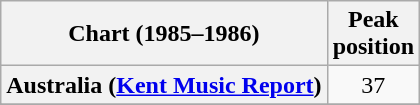<table class="wikitable sortable plainrowheaders" style="text-align:center">
<tr>
<th scope="col">Chart (1985–1986)</th>
<th scope="col">Peak<br>position</th>
</tr>
<tr>
<th scope="row">Australia (<a href='#'>Kent Music Report</a>)</th>
<td>37</td>
</tr>
<tr>
</tr>
<tr>
</tr>
<tr>
</tr>
<tr>
</tr>
<tr>
</tr>
<tr>
</tr>
</table>
